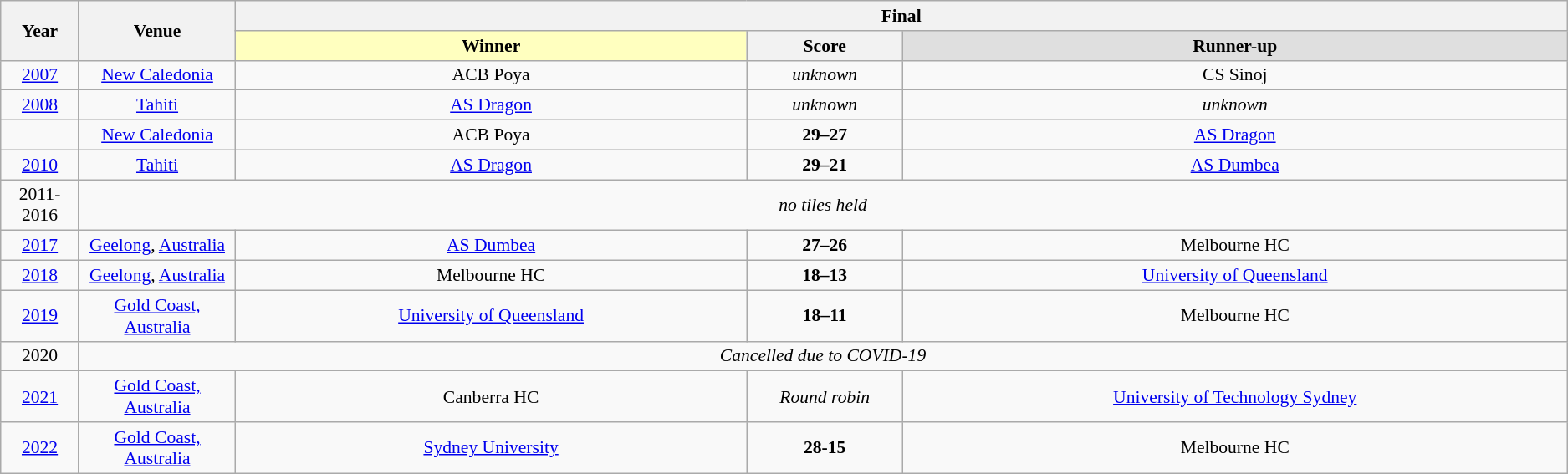<table class="wikitable" style="font-size: 90%; text-align: center;">
<tr>
<th rowspan="2" width="5%">Year</th>
<th rowspan="2" width="10%">Venue</th>
<th colspan="3">Final</th>
</tr>
<tr>
<td style="text-align:center;background:#ffffbf;"><strong>Winner</strong></td>
<th width="10%">Score</th>
<td style="text-align:center; background:#dfdfdf;"><strong>Runner-up</strong></td>
</tr>
<tr>
<td><a href='#'>2007</a></td>
<td><a href='#'>New Caledonia</a></td>
<td> ACB Poya</td>
<td><em>unknown</em></td>
<td> CS Sinoj</td>
</tr>
<tr>
<td><a href='#'>2008</a></td>
<td><a href='#'>Tahiti</a></td>
<td> <a href='#'>AS Dragon</a></td>
<td><em>unknown</em></td>
<td><em>unknown</em></td>
</tr>
<tr>
<td></td>
<td><a href='#'>New Caledonia</a></td>
<td> ACB Poya</td>
<td><strong>29–27</strong></td>
<td> <a href='#'>AS Dragon</a></td>
</tr>
<tr>
<td><a href='#'>2010</a></td>
<td><a href='#'>Tahiti</a></td>
<td> <a href='#'>AS Dragon</a></td>
<td><strong>29–21</strong></td>
<td> <a href='#'>AS Dumbea</a></td>
</tr>
<tr>
<td>2011-2016</td>
<td colspan=4><em>no tiles held</em></td>
</tr>
<tr>
<td><a href='#'>2017</a></td>
<td><a href='#'>Geelong</a>, <a href='#'>Australia</a></td>
<td> <a href='#'>AS Dumbea</a></td>
<td><strong>27–26</strong></td>
<td> Melbourne HC</td>
</tr>
<tr>
<td><a href='#'>2018</a></td>
<td><a href='#'>Geelong</a>, <a href='#'>Australia</a></td>
<td> Melbourne HC</td>
<td><strong>18–13</strong></td>
<td> <a href='#'>University of Queensland</a></td>
</tr>
<tr>
<td><a href='#'>2019</a></td>
<td><a href='#'>Gold Coast, Australia</a></td>
<td> <a href='#'>University of Queensland</a></td>
<td><strong>18–11</strong></td>
<td> Melbourne HC</td>
</tr>
<tr>
<td>2020</td>
<td colspan=4><em>Cancelled due to COVID-19</em></td>
</tr>
<tr>
<td><a href='#'>2021</a></td>
<td><a href='#'>Gold Coast, Australia</a></td>
<td> Canberra HC</td>
<td><em>Round robin</em></td>
<td> <a href='#'>University of Technology Sydney</a></td>
</tr>
<tr>
<td><a href='#'>2022</a></td>
<td><a href='#'>Gold Coast, Australia</a></td>
<td> <a href='#'>Sydney University</a></td>
<td><strong>28-15</strong></td>
<td> Melbourne HC</td>
</tr>
</table>
